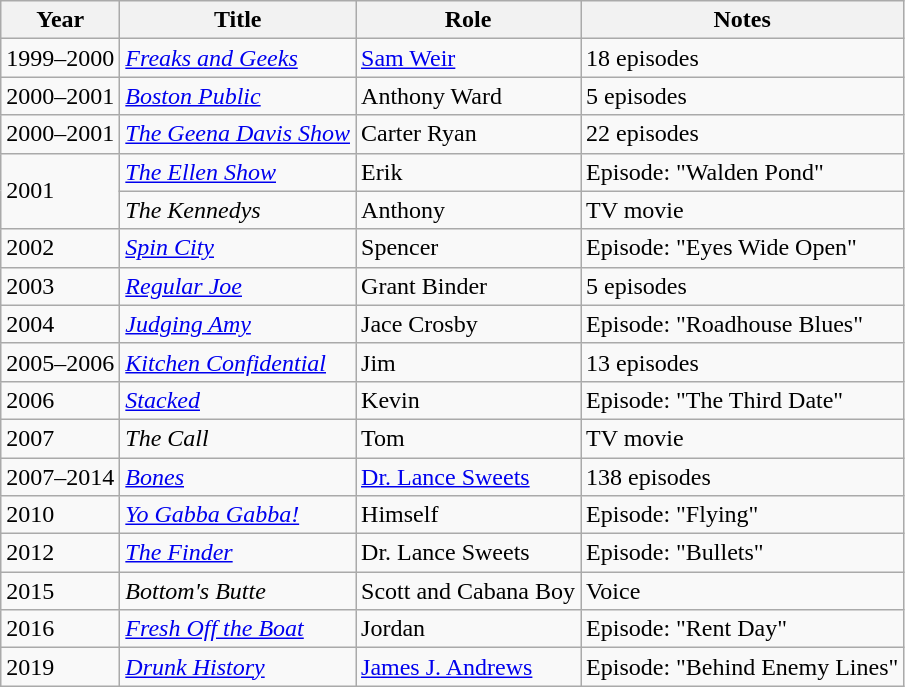<table class="wikitable">
<tr>
<th>Year</th>
<th>Title</th>
<th>Role</th>
<th>Notes</th>
</tr>
<tr>
<td>1999–2000</td>
<td><em><a href='#'>Freaks and Geeks</a></em></td>
<td><a href='#'>Sam Weir</a></td>
<td>18 episodes</td>
</tr>
<tr>
<td>2000–2001</td>
<td><em><a href='#'>Boston Public</a></em></td>
<td>Anthony Ward</td>
<td>5 episodes</td>
</tr>
<tr>
<td>2000–2001</td>
<td><em><a href='#'>The Geena Davis Show</a></em></td>
<td>Carter Ryan</td>
<td>22 episodes</td>
</tr>
<tr>
<td rowspan=2>2001</td>
<td><em><a href='#'>The Ellen Show</a></em></td>
<td>Erik</td>
<td>Episode: "Walden Pond"</td>
</tr>
<tr>
<td><em>The Kennedys</em></td>
<td>Anthony</td>
<td>TV movie</td>
</tr>
<tr>
<td>2002</td>
<td><em><a href='#'>Spin City</a></em></td>
<td>Spencer</td>
<td>Episode: "Eyes Wide Open"</td>
</tr>
<tr>
<td>2003</td>
<td><em><a href='#'>Regular Joe</a></em></td>
<td>Grant Binder</td>
<td>5 episodes</td>
</tr>
<tr>
<td>2004</td>
<td><em><a href='#'>Judging Amy</a></em></td>
<td>Jace Crosby</td>
<td>Episode: "Roadhouse Blues"</td>
</tr>
<tr>
<td>2005–2006</td>
<td><em><a href='#'>Kitchen Confidential</a></em></td>
<td>Jim</td>
<td>13 episodes</td>
</tr>
<tr>
<td>2006</td>
<td><em><a href='#'>Stacked</a></em></td>
<td>Kevin</td>
<td>Episode: "The Third Date"</td>
</tr>
<tr>
<td>2007</td>
<td><em>The Call</em></td>
<td>Tom</td>
<td>TV movie</td>
</tr>
<tr>
<td>2007–2014</td>
<td><em><a href='#'>Bones</a></em></td>
<td><a href='#'>Dr. Lance Sweets</a></td>
<td>138 episodes</td>
</tr>
<tr>
<td>2010</td>
<td><em><a href='#'>Yo Gabba Gabba!</a></em></td>
<td>Himself</td>
<td>Episode: "Flying"</td>
</tr>
<tr>
<td>2012</td>
<td><em><a href='#'>The Finder</a></em></td>
<td>Dr. Lance Sweets</td>
<td>Episode: "Bullets"</td>
</tr>
<tr>
<td>2015</td>
<td><em>Bottom's Butte</em></td>
<td>Scott and Cabana Boy</td>
<td>Voice</td>
</tr>
<tr>
<td>2016</td>
<td><em><a href='#'>Fresh Off the Boat</a></em></td>
<td>Jordan</td>
<td>Episode: "Rent Day"</td>
</tr>
<tr>
<td>2019</td>
<td><em><a href='#'>Drunk History</a></em></td>
<td><a href='#'>James J. Andrews</a></td>
<td>Episode: "Behind Enemy Lines"</td>
</tr>
</table>
